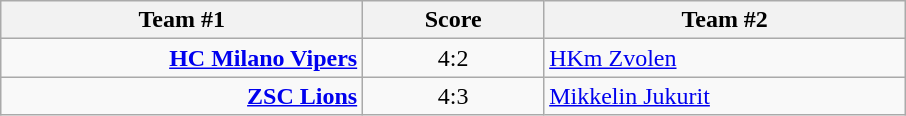<table class="wikitable" style="text-align: center;">
<tr>
<th width=22%>Team #1</th>
<th width=11%>Score</th>
<th width=22%>Team #2</th>
</tr>
<tr>
<td style="text-align: right;"><strong><a href='#'>HC Milano Vipers</a></strong> </td>
<td>4:2</td>
<td style="text-align: left;"> <a href='#'>HKm Zvolen</a></td>
</tr>
<tr>
<td style="text-align: right;"><strong><a href='#'>ZSC Lions</a></strong> </td>
<td>4:3</td>
<td style="text-align: left;"> <a href='#'>Mikkelin Jukurit</a></td>
</tr>
</table>
